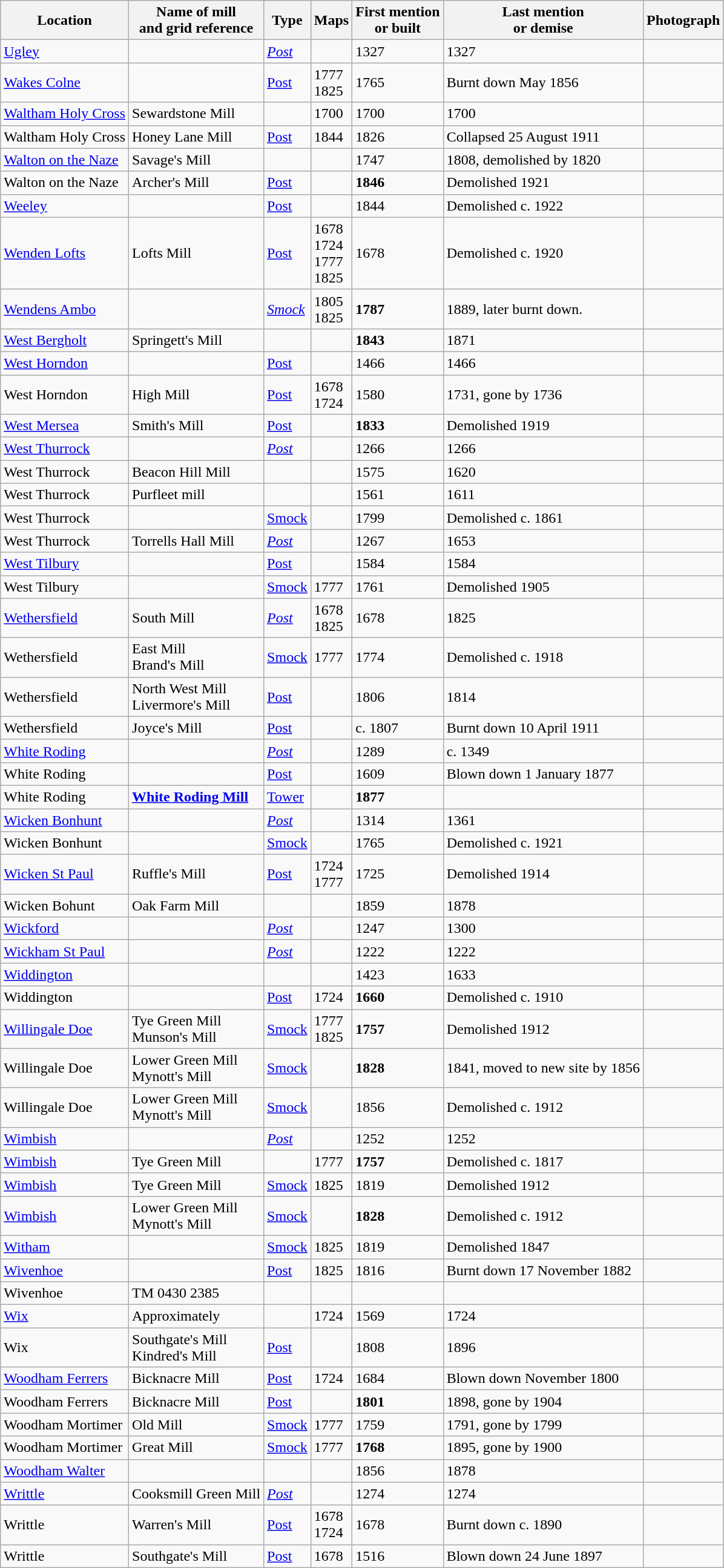<table class="wikitable">
<tr>
<th>Location</th>
<th>Name of mill<br>and grid reference</th>
<th>Type</th>
<th>Maps</th>
<th>First mention<br>or built</th>
<th>Last mention<br> or demise</th>
<th>Photograph</th>
</tr>
<tr>
<td><a href='#'>Ugley</a></td>
<td></td>
<td><em><a href='#'>Post</a></em></td>
<td></td>
<td>1327</td>
<td>1327</td>
<td></td>
</tr>
<tr>
<td><a href='#'>Wakes Colne</a></td>
<td></td>
<td><a href='#'>Post</a></td>
<td>1777<br>1825</td>
<td>1765</td>
<td>Burnt down May 1856</td>
<td></td>
</tr>
<tr>
<td><a href='#'>Waltham Holy Cross</a></td>
<td>Sewardstone Mill</td>
<td></td>
<td>1700</td>
<td>1700</td>
<td>1700</td>
<td></td>
</tr>
<tr>
<td>Waltham Holy Cross</td>
<td>Honey Lane Mill<br></td>
<td><a href='#'>Post</a></td>
<td>1844</td>
<td>1826</td>
<td>Collapsed 25 August 1911</td>
<td></td>
</tr>
<tr>
<td><a href='#'>Walton on the Naze</a></td>
<td>Savage's Mill<br></td>
<td></td>
<td></td>
<td>1747</td>
<td>1808, demolished by 1820</td>
<td></td>
</tr>
<tr>
<td>Walton on the Naze</td>
<td>Archer's Mill<br></td>
<td><a href='#'>Post</a></td>
<td></td>
<td><strong>1846</strong></td>
<td>Demolished 1921<br></td>
<td></td>
</tr>
<tr>
<td><a href='#'>Weeley</a></td>
<td></td>
<td><a href='#'>Post</a></td>
<td></td>
<td>1844</td>
<td>Demolished c. 1922</td>
<td></td>
</tr>
<tr>
<td><a href='#'>Wenden Lofts</a></td>
<td>Lofts Mill<br></td>
<td><a href='#'>Post</a></td>
<td>1678<br>1724<br>1777<br>1825</td>
<td>1678</td>
<td>Demolished c. 1920</td>
<td></td>
</tr>
<tr>
<td><a href='#'>Wendens Ambo</a></td>
<td></td>
<td><em><a href='#'>Smock</a></em></td>
<td>1805<br>1825</td>
<td><strong>1787</strong></td>
<td>1889, later burnt down.</td>
<td></td>
</tr>
<tr>
<td><a href='#'>West Bergholt</a></td>
<td>Springett's Mill <br></td>
<td></td>
<td></td>
<td><strong>1843</strong></td>
<td>1871</td>
<td></td>
</tr>
<tr>
<td><a href='#'>West Horndon</a></td>
<td></td>
<td><a href='#'>Post</a></td>
<td></td>
<td>1466</td>
<td>1466</td>
<td></td>
</tr>
<tr>
<td>West Horndon</td>
<td>High Mill<br></td>
<td><a href='#'>Post</a></td>
<td>1678<br>1724</td>
<td>1580</td>
<td>1731, gone by 1736</td>
<td></td>
</tr>
<tr>
<td><a href='#'>West Mersea</a></td>
<td>Smith's Mill<br></td>
<td><a href='#'>Post</a></td>
<td></td>
<td><strong>1833</strong></td>
<td>Demolished 1919</td>
<td></td>
</tr>
<tr>
<td><a href='#'>West Thurrock</a></td>
<td></td>
<td><em><a href='#'>Post</a></em></td>
<td></td>
<td>1266</td>
<td>1266</td>
<td></td>
</tr>
<tr>
<td>West Thurrock</td>
<td>Beacon Hill Mill<br></td>
<td></td>
<td></td>
<td>1575</td>
<td>1620</td>
<td></td>
</tr>
<tr>
<td>West Thurrock</td>
<td>Purfleet mill<br></td>
<td></td>
<td></td>
<td>1561</td>
<td>1611</td>
<td></td>
</tr>
<tr>
<td>West Thurrock</td>
<td></td>
<td><a href='#'>Smock</a></td>
<td></td>
<td>1799</td>
<td>Demolished c. 1861</td>
<td></td>
</tr>
<tr>
<td>West Thurrock</td>
<td>Torrells Hall Mill</td>
<td><em><a href='#'>Post</a></em></td>
<td></td>
<td>1267</td>
<td>1653</td>
<td></td>
</tr>
<tr>
<td><a href='#'>West Tilbury</a></td>
<td></td>
<td><a href='#'>Post</a></td>
<td></td>
<td>1584</td>
<td>1584</td>
<td></td>
</tr>
<tr>
<td>West Tilbury</td>
<td></td>
<td><a href='#'>Smock</a></td>
<td>1777</td>
<td>1761</td>
<td>Demolished 1905<br></td>
<td></td>
</tr>
<tr>
<td><a href='#'>Wethersfield</a></td>
<td>South Mill<br></td>
<td><em><a href='#'>Post</a></em></td>
<td>1678<br>1825</td>
<td>1678</td>
<td>1825</td>
<td></td>
</tr>
<tr>
<td>Wethersfield</td>
<td>East Mill<br>Brand's Mill<br></td>
<td><a href='#'>Smock</a></td>
<td>1777</td>
<td>1774</td>
<td>Demolished c. 1918</td>
<td></td>
</tr>
<tr>
<td>Wethersfield</td>
<td>North West Mill<br>Livermore's Mill<br></td>
<td><a href='#'>Post</a></td>
<td></td>
<td>1806</td>
<td>1814</td>
<td></td>
</tr>
<tr>
<td>Wethersfield</td>
<td>Joyce's Mill<br></td>
<td><a href='#'>Post</a></td>
<td></td>
<td>c. 1807</td>
<td>Burnt down 10 April 1911</td>
<td></td>
</tr>
<tr>
<td><a href='#'>White Roding</a></td>
<td></td>
<td><em><a href='#'>Post</a></em></td>
<td></td>
<td>1289</td>
<td>c. 1349</td>
<td></td>
</tr>
<tr>
<td>White Roding</td>
<td></td>
<td><a href='#'>Post</a></td>
<td></td>
<td>1609</td>
<td>Blown down 1 January 1877</td>
<td></td>
</tr>
<tr>
<td>White Roding</td>
<td><strong><a href='#'>White Roding Mill</a></strong><br></td>
<td><a href='#'>Tower</a></td>
<td></td>
<td><strong>1877</strong></td>
<td></td>
<td></td>
</tr>
<tr>
<td><a href='#'>Wicken Bonhunt</a></td>
<td></td>
<td><em><a href='#'>Post</a></em></td>
<td></td>
<td>1314</td>
<td>1361</td>
<td></td>
</tr>
<tr>
<td>Wicken Bonhunt</td>
<td></td>
<td><a href='#'>Smock</a></td>
<td></td>
<td>1765</td>
<td>Demolished c. 1921</td>
<td></td>
</tr>
<tr>
<td><a href='#'>Wicken St Paul</a></td>
<td>Ruffle's Mill<br></td>
<td><a href='#'>Post</a></td>
<td>1724<br>1777</td>
<td>1725</td>
<td>Demolished 1914</td>
<td></td>
</tr>
<tr>
<td>Wicken Bohunt</td>
<td>Oak Farm Mill<br></td>
<td></td>
<td></td>
<td>1859</td>
<td>1878</td>
<td></td>
</tr>
<tr>
<td><a href='#'>Wickford</a></td>
<td></td>
<td><em><a href='#'>Post</a></em></td>
<td></td>
<td>1247</td>
<td>1300</td>
<td></td>
</tr>
<tr>
<td><a href='#'>Wickham St Paul</a></td>
<td></td>
<td><em><a href='#'>Post</a></em></td>
<td></td>
<td>1222</td>
<td>1222</td>
<td></td>
</tr>
<tr>
<td><a href='#'>Widdington</a></td>
<td></td>
<td></td>
<td></td>
<td>1423</td>
<td>1633</td>
<td></td>
</tr>
<tr>
<td>Widdington</td>
<td></td>
<td><a href='#'>Post</a></td>
<td>1724</td>
<td><strong>1660</strong></td>
<td>Demolished c. 1910</td>
<td></td>
</tr>
<tr>
<td><a href='#'>Willingale Doe</a></td>
<td>Tye Green Mill<br>Munson's Mill<br></td>
<td><a href='#'>Smock</a></td>
<td>1777<br>1825</td>
<td><strong>1757</strong></td>
<td>Demolished 1912</td>
<td></td>
</tr>
<tr>
<td>Willingale Doe</td>
<td>Lower Green Mill<br>Mynott's Mill<br></td>
<td><a href='#'>Smock</a></td>
<td></td>
<td><strong>1828</strong></td>
<td>1841, moved to new site by 1856</td>
<td></td>
</tr>
<tr>
<td>Willingale Doe</td>
<td>Lower Green Mill<br>Mynott's Mill<br></td>
<td><a href='#'>Smock</a></td>
<td></td>
<td>1856</td>
<td>Demolished c. 1912</td>
<td></td>
</tr>
<tr>
<td><a href='#'>Wimbish</a></td>
<td></td>
<td><em><a href='#'>Post</a></em></td>
<td></td>
<td>1252</td>
<td>1252</td>
<td></td>
</tr>
<tr>
<td><a href='#'>Wimbish</a></td>
<td>Tye Green Mill</td>
<td></td>
<td>1777<br></td>
<td><strong>1757</strong></td>
<td>Demolished c. 1817</td>
<td></td>
</tr>
<tr>
<td><a href='#'>Wimbish</a></td>
<td>Tye Green Mill</td>
<td><a href='#'>Smock</a></td>
<td>1825</td>
<td>1819</td>
<td>Demolished 1912<br></td>
<td></td>
</tr>
<tr>
<td><a href='#'>Wimbish</a></td>
<td>Lower Green Mill<br>Mynott's Mill</td>
<td><a href='#'>Smock</a></td>
<td></td>
<td><strong>1828</strong></td>
<td>Demolished c. 1912<br></td>
<td></td>
</tr>
<tr>
<td><a href='#'>Witham</a></td>
<td></td>
<td><a href='#'>Smock</a></td>
<td>1825</td>
<td>1819</td>
<td>Demolished 1847</td>
<td></td>
</tr>
<tr>
<td><a href='#'>Wivenhoe</a></td>
<td></td>
<td><a href='#'>Post</a></td>
<td>1825</td>
<td>1816</td>
<td>Burnt down 17 November 1882</td>
<td></td>
</tr>
<tr>
<td>Wivenhoe</td>
<td>TM 0430 2385</td>
<td></td>
<td></td>
<td></td>
<td></td>
<td></td>
</tr>
<tr>
<td><a href='#'>Wix</a></td>
<td>Approximately </td>
<td></td>
<td>1724</td>
<td>1569</td>
<td>1724</td>
<td></td>
</tr>
<tr>
<td>Wix</td>
<td>Southgate's Mill<br>Kindred's Mill<br></td>
<td><a href='#'>Post</a></td>
<td></td>
<td>1808</td>
<td>1896</td>
<td></td>
</tr>
<tr>
<td><a href='#'>Woodham Ferrers</a></td>
<td>Bicknacre Mill<br></td>
<td><a href='#'>Post</a></td>
<td>1724</td>
<td>1684</td>
<td>Blown down November 1800</td>
<td></td>
</tr>
<tr>
<td>Woodham Ferrers</td>
<td>Bicknacre Mill<br></td>
<td><a href='#'>Post</a></td>
<td></td>
<td><strong>1801</strong></td>
<td>1898, gone by 1904</td>
<td></td>
</tr>
<tr>
<td>Woodham Mortimer</td>
<td>Old Mill<br></td>
<td><a href='#'>Smock</a></td>
<td>1777</td>
<td>1759</td>
<td>1791, gone by 1799</td>
<td></td>
</tr>
<tr>
<td>Woodham Mortimer</td>
<td>Great Mill<br></td>
<td><a href='#'>Smock</a></td>
<td>1777</td>
<td><strong>1768</strong></td>
<td>1895, gone by 1900</td>
<td></td>
</tr>
<tr>
<td><a href='#'>Woodham Walter</a></td>
<td></td>
<td></td>
<td></td>
<td>1856</td>
<td>1878</td>
<td></td>
</tr>
<tr>
<td><a href='#'>Writtle</a></td>
<td>Cooksmill Green Mill</td>
<td><em><a href='#'>Post</a></em></td>
<td></td>
<td>1274</td>
<td>1274</td>
<td></td>
</tr>
<tr>
<td>Writtle</td>
<td>Warren's Mill<br></td>
<td><a href='#'>Post</a></td>
<td>1678<br>1724</td>
<td>1678</td>
<td>Burnt down c. 1890</td>
<td></td>
</tr>
<tr>
<td>Writtle</td>
<td>Southgate's Mill<br></td>
<td><a href='#'>Post</a></td>
<td>1678</td>
<td>1516</td>
<td>Blown down 24 June 1897</td>
<td></td>
</tr>
</table>
